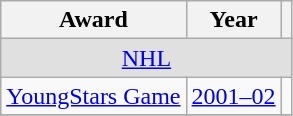<table class="wikitable">
<tr>
<th>Award</th>
<th>Year</th>
<th></th>
</tr>
<tr ALIGN="center" bgcolor="#e0e0e0">
<td colspan="3"><a href='#'>NHL</a></td>
</tr>
<tr>
<td><a href='#'>YoungStars Game</a></td>
<td><a href='#'>2001–02</a></td>
<td></td>
</tr>
<tr>
</tr>
</table>
